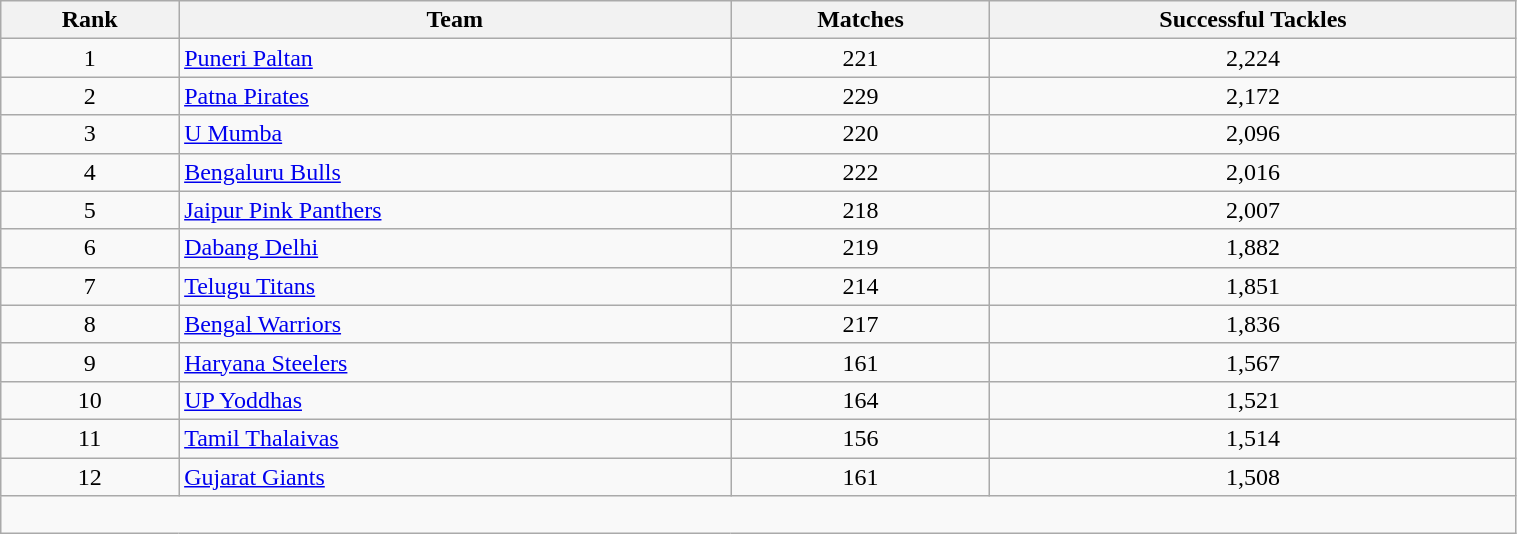<table class="wikitable" align="center" style="text-align: center; font-size: 100%; width:80%">
<tr>
<th>Rank</th>
<th>Team</th>
<th>Matches</th>
<th>Successful Tackles</th>
</tr>
<tr>
<td>1</td>
<td style="text-align:left"><a href='#'>Puneri Paltan</a></td>
<td>221</td>
<td>2,224</td>
</tr>
<tr>
<td>2</td>
<td style="text-align:left"><a href='#'>Patna Pirates</a></td>
<td>229</td>
<td>2,172</td>
</tr>
<tr>
<td>3</td>
<td style="text-align:left"><a href='#'>U Mumba</a></td>
<td>220</td>
<td>2,096</td>
</tr>
<tr>
<td>4</td>
<td style="text-align:left"><a href='#'>Bengaluru Bulls</a></td>
<td>222</td>
<td>2,016</td>
</tr>
<tr>
<td>5</td>
<td style="text-align:left"><a href='#'>Jaipur Pink Panthers</a></td>
<td>218</td>
<td>2,007</td>
</tr>
<tr>
<td>6</td>
<td style="text-align:left"><a href='#'>Dabang Delhi</a></td>
<td>219</td>
<td>1,882</td>
</tr>
<tr>
<td>7</td>
<td style="text-align:left"><a href='#'>Telugu Titans</a></td>
<td>214</td>
<td>1,851</td>
</tr>
<tr>
<td>8</td>
<td style="text-align:left"><a href='#'>Bengal Warriors</a></td>
<td>217</td>
<td>1,836</td>
</tr>
<tr>
<td>9</td>
<td style="text-align:left"><a href='#'>Haryana Steelers</a></td>
<td>161</td>
<td>1,567</td>
</tr>
<tr>
<td>10</td>
<td style="text-align:left"><a href='#'>UP Yoddhas</a></td>
<td>164</td>
<td>1,521</td>
</tr>
<tr>
<td>11</td>
<td style="text-align:left"><a href='#'>Tamil Thalaivas</a></td>
<td>156</td>
<td>1,514</td>
</tr>
<tr>
<td>12</td>
<td style="text-align:left"><a href='#'>Gujarat Giants</a></td>
<td>161</td>
<td>1,508</td>
</tr>
<tr>
<td colspan="6"><br></td>
</tr>
</table>
